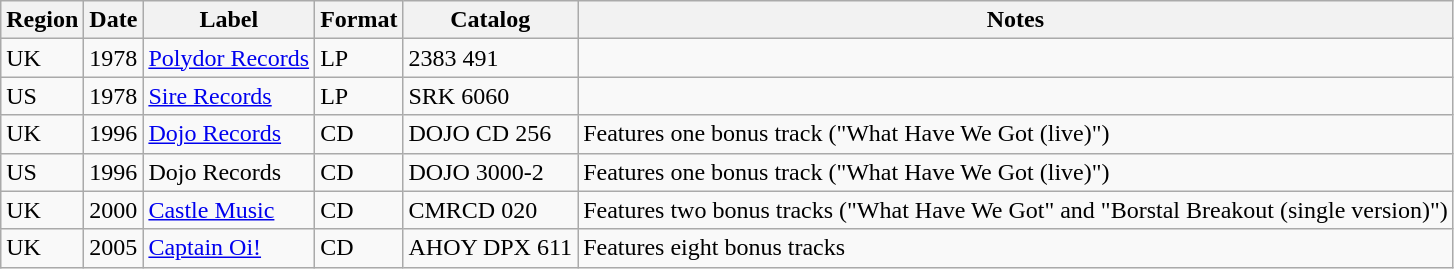<table class="wikitable">
<tr>
<th>Region</th>
<th>Date</th>
<th>Label</th>
<th>Format</th>
<th>Catalog</th>
<th>Notes</th>
</tr>
<tr>
<td>UK</td>
<td>1978</td>
<td><a href='#'>Polydor Records</a></td>
<td>LP</td>
<td>2383 491</td>
<td></td>
</tr>
<tr>
<td>US</td>
<td>1978</td>
<td><a href='#'>Sire Records</a></td>
<td>LP</td>
<td>SRK 6060</td>
<td></td>
</tr>
<tr>
<td>UK</td>
<td>1996</td>
<td><a href='#'>Dojo Records</a></td>
<td>CD</td>
<td>DOJO CD 256</td>
<td>Features one bonus track ("What Have We Got (live)")</td>
</tr>
<tr>
<td>US</td>
<td>1996</td>
<td>Dojo Records</td>
<td>CD</td>
<td>DOJO 3000-2</td>
<td>Features one bonus track ("What Have We Got (live)")</td>
</tr>
<tr>
<td>UK</td>
<td>2000</td>
<td><a href='#'>Castle Music</a></td>
<td>CD</td>
<td>CMRCD 020</td>
<td>Features two bonus tracks ("What Have We Got" and "Borstal Breakout (single version)")</td>
</tr>
<tr>
<td>UK</td>
<td>2005</td>
<td><a href='#'>Captain Oi!</a></td>
<td>CD</td>
<td>AHOY DPX 611</td>
<td>Features eight bonus tracks</td>
</tr>
</table>
